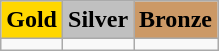<table class="wikitable">
<tr>
<td align=center bgcolor=gold> <strong>Gold</strong></td>
<td align=center bgcolor=silver> <strong>Silver</strong></td>
<td align=center bgcolor=cc9966> <strong>Bronze</strong></td>
</tr>
<tr>
<td></td>
<td></td>
<td></td>
</tr>
</table>
